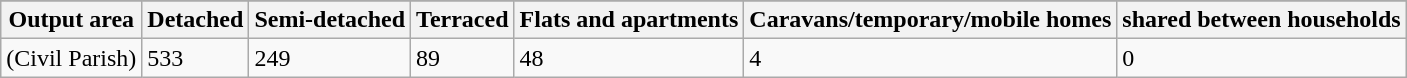<table class="wikitable">
<tr>
</tr>
<tr>
<th>Output area</th>
<th>Detached</th>
<th>Semi-detached</th>
<th>Terraced</th>
<th>Flats and apartments</th>
<th>Caravans/temporary/mobile homes</th>
<th>shared between households</th>
</tr>
<tr>
<td>(Civil Parish)</td>
<td>533</td>
<td>249</td>
<td>89</td>
<td>48</td>
<td>4</td>
<td>0</td>
</tr>
</table>
